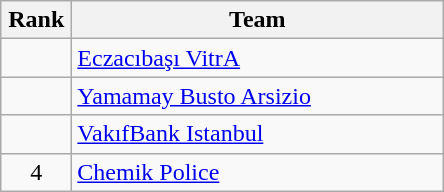<table class="wikitable" style="text-align: center;">
<tr>
<th width=40>Rank</th>
<th width=240>Team</th>
</tr>
<tr>
<td></td>
<td align=left> <a href='#'>Eczacıbaşı VitrA</a></td>
</tr>
<tr>
<td></td>
<td align=left> <a href='#'>Yamamay Busto Arsizio</a></td>
</tr>
<tr>
<td></td>
<td align=left> <a href='#'>VakıfBank Istanbul</a></td>
</tr>
<tr>
<td>4</td>
<td align=left> <a href='#'>Chemik Police</a></td>
</tr>
</table>
